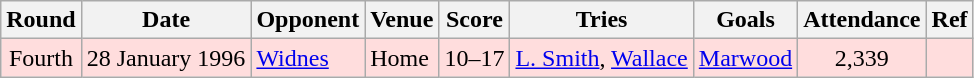<table class="wikitable">
<tr>
<th>Round</th>
<th>Date</th>
<th>Opponent</th>
<th>Venue</th>
<th>Score</th>
<th>Tries</th>
<th>Goals</th>
<th>Attendance</th>
<th>Ref</th>
</tr>
<tr bgcolor="#ffdddd">
<td align="center">Fourth</td>
<td>28 January 1996</td>
<td><a href='#'>Widnes</a></td>
<td>Home</td>
<td align="center">10–17</td>
<td><a href='#'>L. Smith</a>, <a href='#'>Wallace</a></td>
<td><a href='#'>Marwood</a></td>
<td align="center">2,339</td>
<td></td>
</tr>
</table>
